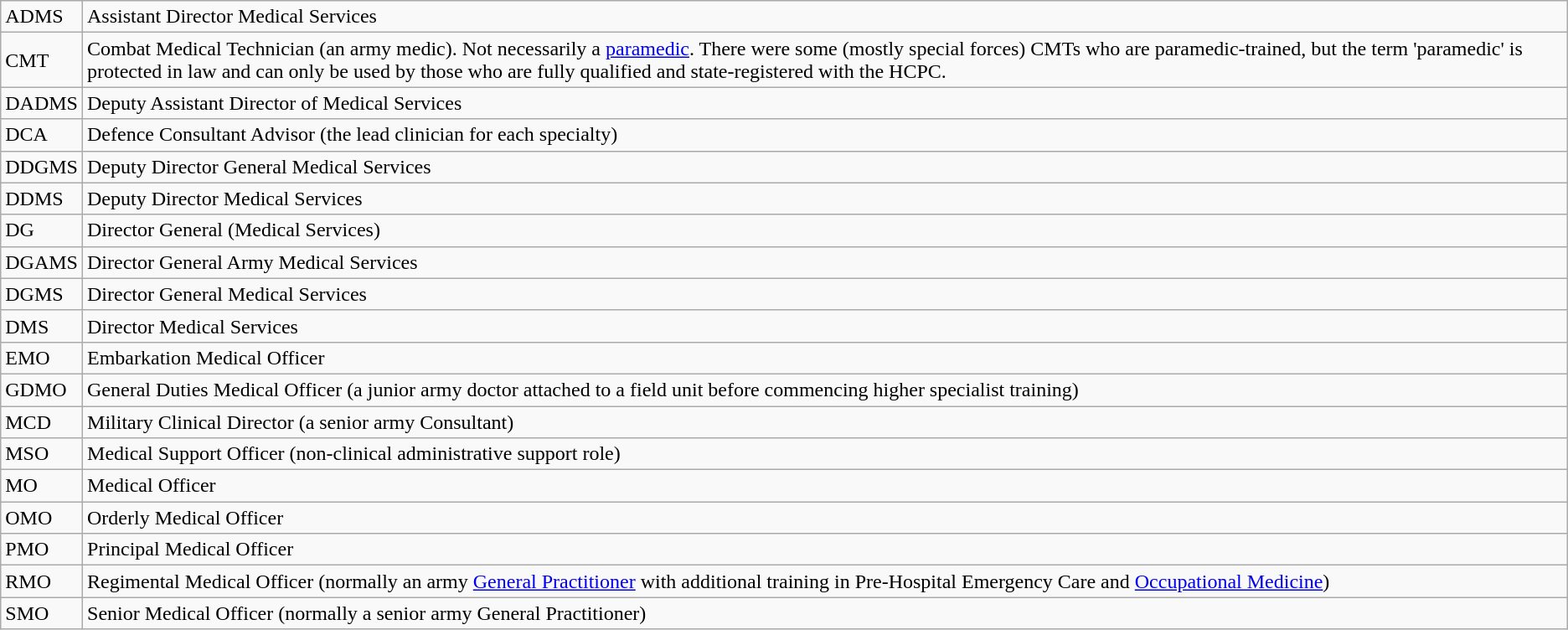<table class="wikitable">
<tr>
<td>ADMS</td>
<td>Assistant Director Medical Services</td>
</tr>
<tr>
<td>CMT</td>
<td>Combat Medical Technician (an army medic). Not necessarily a <a href='#'>paramedic</a>. There were some (mostly special forces) CMTs who are paramedic-trained, but the term 'paramedic' is protected in law and can only be used by those who are fully qualified and state-registered with the HCPC.</td>
</tr>
<tr>
<td>DADMS</td>
<td>Deputy Assistant Director of Medical Services</td>
</tr>
<tr>
<td>DCA</td>
<td>Defence Consultant Advisor (the lead clinician for each specialty)</td>
</tr>
<tr>
<td>DDGMS</td>
<td>Deputy Director General Medical Services</td>
</tr>
<tr>
<td>DDMS</td>
<td>Deputy Director Medical Services</td>
</tr>
<tr>
<td>DG</td>
<td>Director General (Medical Services)</td>
</tr>
<tr>
<td>DGAMS</td>
<td>Director General Army Medical Services</td>
</tr>
<tr>
<td>DGMS</td>
<td>Director General Medical Services</td>
</tr>
<tr>
<td>DMS</td>
<td>Director Medical Services</td>
</tr>
<tr>
<td>EMO</td>
<td>Embarkation Medical Officer</td>
</tr>
<tr>
<td>GDMO</td>
<td>General Duties Medical Officer (a junior army doctor attached to a field unit before commencing higher specialist training)</td>
</tr>
<tr>
<td>MCD</td>
<td>Military Clinical Director (a senior army Consultant)</td>
</tr>
<tr>
<td>MSO</td>
<td>Medical Support Officer (non-clinical administrative support role)</td>
</tr>
<tr>
<td>MO</td>
<td>Medical Officer</td>
</tr>
<tr>
<td>OMO</td>
<td>Orderly Medical Officer</td>
</tr>
<tr>
<td>PMO</td>
<td>Principal Medical Officer</td>
</tr>
<tr>
<td>RMO</td>
<td>Regimental Medical Officer (normally an army <a href='#'>General Practitioner</a> with additional training in Pre-Hospital Emergency Care and <a href='#'>Occupational Medicine</a>)</td>
</tr>
<tr>
<td>SMO</td>
<td>Senior Medical Officer (normally a senior army General Practitioner)</td>
</tr>
</table>
